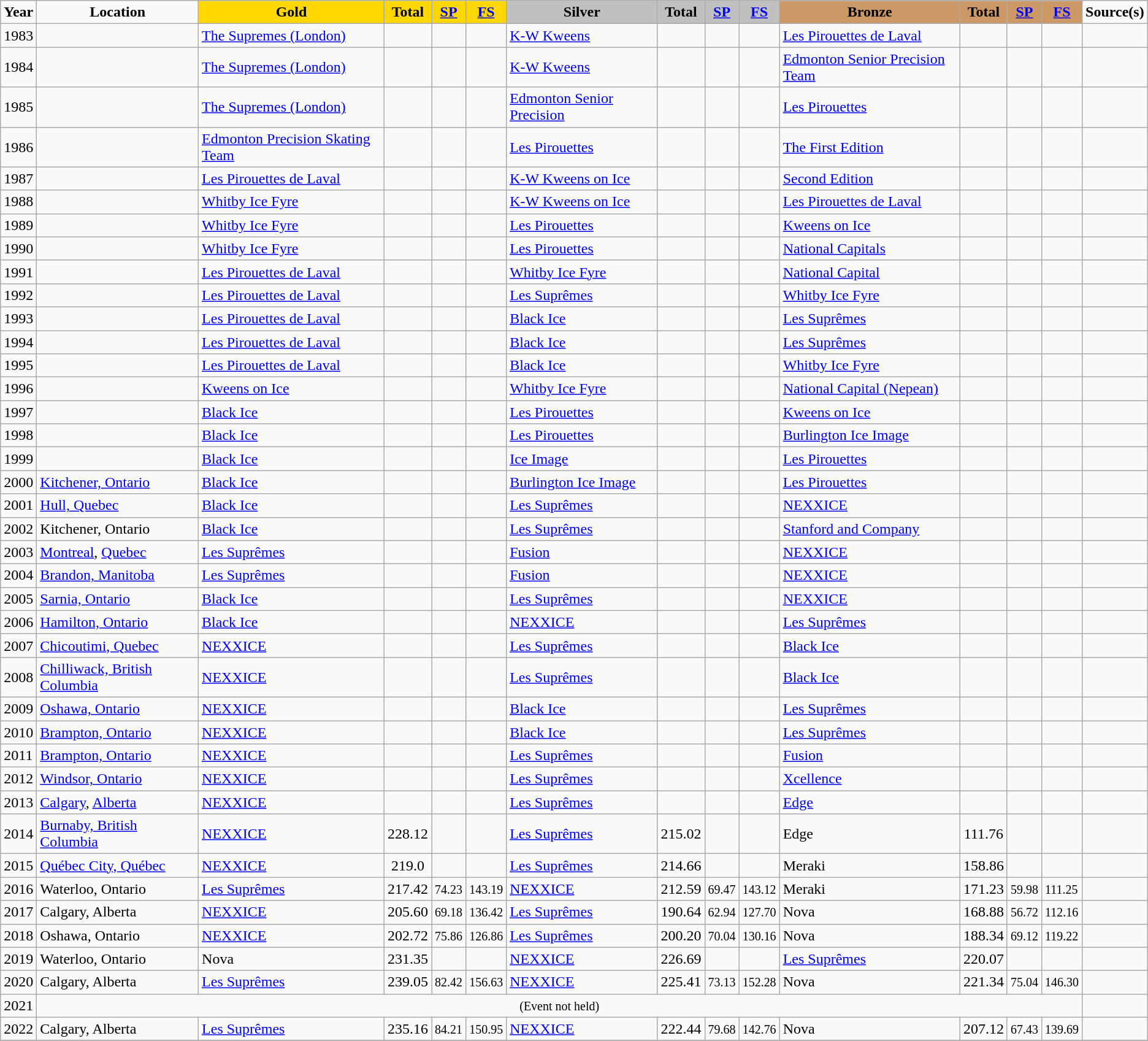<table class="wikitable">
<tr>
<td align="center" align="center"><strong>Year</strong></td>
<td align="center"><strong>Location</strong></td>
<td align="center" bgcolor="gold"><strong>Gold</strong></td>
<td align="center" bgcolor="gold"><strong>Total</strong></td>
<td align="center" bgcolor="gold"><strong><a href='#'>SP</a></strong></td>
<td align="center" bgcolor="gold"><strong><a href='#'>FS</a></strong></td>
<td align="center" bgcolor="silver"><strong>Silver</strong></td>
<td align="center" bgcolor="silver"><strong>Total</strong></td>
<td align="center" bgcolor="silver"><strong><a href='#'>SP</a></strong></td>
<td align="center" bgcolor="silver"><strong><a href='#'>FS</a></strong></td>
<td align="center" bgcolor="cc9966"><strong>Bronze</strong></td>
<td align="center" bgcolor="cc9966"><strong>Total</strong></td>
<td align="center" bgcolor="cc9966"><strong><a href='#'>SP</a></strong></td>
<td align="center" bgcolor="cc9966"><strong><a href='#'>FS</a></strong></td>
<td align="center"><strong>Source(s)</strong></td>
</tr>
<tr>
<td>1983</td>
<td></td>
<td><a href='#'>The Supremes (London)</a></td>
<td align="center"></td>
<td align="center"></td>
<td align="center"></td>
<td><a href='#'>K-W Kweens</a></td>
<td align="center"></td>
<td align="center"></td>
<td align="center"></td>
<td><a href='#'>Les Pirouettes de Laval</a></td>
<td align="center"></td>
<td align="center"></td>
<td align="center"></td>
<td align="center"></td>
</tr>
<tr>
<td>1984</td>
<td></td>
<td><a href='#'>The Supremes (London)</a></td>
<td align="center"></td>
<td align="center"></td>
<td align="center"></td>
<td><a href='#'>K-W Kweens</a></td>
<td align="center"></td>
<td align="center"></td>
<td align="center"></td>
<td><a href='#'>Edmonton Senior Precision Team</a></td>
<td align="center"></td>
<td align="center"></td>
<td align="center"></td>
<td align="center"></td>
</tr>
<tr>
<td>1985</td>
<td></td>
<td><a href='#'>The Supremes (London)</a></td>
<td align="center"></td>
<td align="center"></td>
<td align="center"></td>
<td><a href='#'>Edmonton Senior Precision</a></td>
<td align="center"></td>
<td align="center"></td>
<td align="center"></td>
<td><a href='#'>Les Pirouettes</a></td>
<td align="center"></td>
<td align="center"></td>
<td align="center"></td>
<td align="center"></td>
</tr>
<tr>
<td>1986</td>
<td></td>
<td><a href='#'>Edmonton Precision Skating Team</a></td>
<td align="center"></td>
<td align="center"></td>
<td align="center"></td>
<td><a href='#'>Les Pirouettes</a></td>
<td align="center"></td>
<td align="center"></td>
<td align="center"></td>
<td><a href='#'>The First Edition</a></td>
<td align="center"></td>
<td align="center"></td>
<td align="center"></td>
<td align="center"></td>
</tr>
<tr>
<td>1987</td>
<td></td>
<td><a href='#'>Les Pirouettes de Laval</a></td>
<td align="center"></td>
<td align="center"></td>
<td align="center"></td>
<td><a href='#'>K-W Kweens on Ice</a></td>
<td align="center"></td>
<td align="center"></td>
<td align="center"></td>
<td><a href='#'>Second Edition</a></td>
<td align="center"></td>
<td align="center"></td>
<td align="center"></td>
<td align="center"></td>
</tr>
<tr>
<td>1988</td>
<td></td>
<td><a href='#'>Whitby Ice Fyre</a></td>
<td align="center"></td>
<td align="center"></td>
<td align="center"></td>
<td><a href='#'>K-W Kweens on Ice</a></td>
<td align="center"></td>
<td align="center"></td>
<td align="center"></td>
<td><a href='#'>Les Pirouettes de Laval</a></td>
<td align="center"></td>
<td align="center"></td>
<td align="center"></td>
<td align="center"></td>
</tr>
<tr>
<td>1989</td>
<td></td>
<td><a href='#'>Whitby Ice Fyre</a></td>
<td align="center"></td>
<td align="center"></td>
<td align="center"></td>
<td><a href='#'>Les Pirouettes</a></td>
<td align="center"></td>
<td align="center"></td>
<td align="center"></td>
<td><a href='#'>Kweens on Ice</a></td>
<td align="center"></td>
<td align="center"></td>
<td align="center"></td>
<td align="center"></td>
</tr>
<tr>
<td>1990</td>
<td></td>
<td><a href='#'>Whitby Ice Fyre</a></td>
<td align="center"></td>
<td align="center"></td>
<td align="center"></td>
<td><a href='#'>Les Pirouettes</a></td>
<td align="center"></td>
<td align="center"></td>
<td align="center"></td>
<td><a href='#'>National Capitals</a></td>
<td align="center"></td>
<td align="center"></td>
<td align="center"></td>
<td align="center"></td>
</tr>
<tr>
<td>1991</td>
<td></td>
<td><a href='#'>Les Pirouettes de Laval</a></td>
<td align="center"></td>
<td align="center"></td>
<td align="center"></td>
<td><a href='#'>Whitby Ice Fyre</a></td>
<td align="center"></td>
<td align="center"></td>
<td align="center"></td>
<td><a href='#'>National Capital</a></td>
<td align="center"></td>
<td align="center"></td>
<td align="center"></td>
<td align="center"></td>
</tr>
<tr>
<td>1992</td>
<td></td>
<td><a href='#'>Les Pirouettes de Laval</a></td>
<td align="center"></td>
<td align="center"></td>
<td align="center"></td>
<td><a href='#'>Les Suprêmes</a></td>
<td align="center"></td>
<td align="center"></td>
<td align="center"></td>
<td><a href='#'>Whitby Ice Fyre</a></td>
<td align="center"></td>
<td align="center"></td>
<td align="center"></td>
<td align="center"></td>
</tr>
<tr>
<td>1993</td>
<td></td>
<td><a href='#'>Les Pirouettes de Laval</a></td>
<td align="center"></td>
<td align="center"></td>
<td align="center"></td>
<td><a href='#'>Black Ice</a></td>
<td align="center"></td>
<td align="center"></td>
<td align="center"></td>
<td><a href='#'>Les Suprêmes</a></td>
<td align="center"></td>
<td align="center"></td>
<td align="center"></td>
<td align="center"></td>
</tr>
<tr>
<td>1994</td>
<td></td>
<td><a href='#'>Les Pirouettes de Laval</a></td>
<td align="center"></td>
<td align="center"></td>
<td align="center"></td>
<td><a href='#'>Black Ice</a></td>
<td align="center"></td>
<td align="center"></td>
<td align="center"></td>
<td><a href='#'>Les Suprêmes</a></td>
<td align="center"></td>
<td align="center"></td>
<td align="center"></td>
<td align="center"></td>
</tr>
<tr>
<td>1995</td>
<td></td>
<td><a href='#'>Les Pirouettes de Laval</a></td>
<td align="center"></td>
<td align="center"></td>
<td align="center"></td>
<td><a href='#'>Black Ice</a></td>
<td align="center"></td>
<td align="center"></td>
<td align="center"></td>
<td><a href='#'>Whitby Ice Fyre</a></td>
<td align="center"></td>
<td align="center"></td>
<td align="center"></td>
<td align="center"></td>
</tr>
<tr>
<td>1996</td>
<td></td>
<td><a href='#'>Kweens on Ice</a></td>
<td align="center"></td>
<td align="center"></td>
<td align="center"></td>
<td><a href='#'>Whitby Ice Fyre</a></td>
<td align="center"></td>
<td align="center"></td>
<td align="center"></td>
<td><a href='#'>National Capital (Nepean)</a></td>
<td align="center"></td>
<td align="center"></td>
<td align="center"></td>
<td align="center"></td>
</tr>
<tr>
<td>1997</td>
<td></td>
<td><a href='#'>Black Ice</a></td>
<td align="center"></td>
<td align="center"></td>
<td align="center"></td>
<td><a href='#'>Les Pirouettes</a></td>
<td align="center"></td>
<td align="center"></td>
<td align="center"></td>
<td><a href='#'>Kweens on Ice</a></td>
<td align="center"></td>
<td align="center"></td>
<td align="center"></td>
<td align="center"></td>
</tr>
<tr>
<td>1998</td>
<td></td>
<td><a href='#'>Black Ice</a></td>
<td align="center"></td>
<td align="center"></td>
<td align="center"></td>
<td><a href='#'>Les Pirouettes</a></td>
<td align="center"></td>
<td align="center"></td>
<td align="center"></td>
<td><a href='#'>Burlington Ice Image</a></td>
<td align="center"></td>
<td align="center"></td>
<td align="center"></td>
<td align="center"></td>
</tr>
<tr>
<td>1999</td>
<td></td>
<td><a href='#'>Black Ice</a></td>
<td align="center"></td>
<td align="center"></td>
<td align="center"></td>
<td><a href='#'>Ice Image</a></td>
<td align="center"></td>
<td align="center"></td>
<td align="center"></td>
<td><a href='#'>Les Pirouettes</a></td>
<td align="center"></td>
<td align="center"></td>
<td align="center"></td>
<td align="center"></td>
</tr>
<tr>
<td>2000</td>
<td><a href='#'>Kitchener, Ontario</a></td>
<td><a href='#'>Black Ice</a></td>
<td align="center"></td>
<td align="center"></td>
<td align="center"></td>
<td><a href='#'>Burlington Ice Image</a></td>
<td align="center"></td>
<td align="center"></td>
<td align="center"></td>
<td><a href='#'>Les Pirouettes</a></td>
<td align="center"></td>
<td align="center"></td>
<td align="center"></td>
<td align="center"></td>
</tr>
<tr>
<td>2001</td>
<td><a href='#'>Hull, Quebec</a></td>
<td><a href='#'>Black Ice</a></td>
<td align="center"></td>
<td align="center"></td>
<td align="center"></td>
<td><a href='#'>Les Suprêmes</a></td>
<td align="center"></td>
<td align="center"></td>
<td align="center"></td>
<td><a href='#'>NEXXICE</a></td>
<td align="center"></td>
<td align="center"></td>
<td align="center"></td>
<td align="center"></td>
</tr>
<tr>
<td>2002</td>
<td>Kitchener, Ontario</td>
<td><a href='#'>Black Ice</a></td>
<td align="center"></td>
<td align="center"></td>
<td align="center"></td>
<td><a href='#'>Les Suprêmes</a></td>
<td align="center"></td>
<td align="center"></td>
<td align="center"></td>
<td><a href='#'>Stanford and Company</a></td>
<td align="center"></td>
<td align="center"></td>
<td align="center"></td>
<td align="center"></td>
</tr>
<tr>
<td>2003</td>
<td><a href='#'>Montreal</a>, <a href='#'>Quebec</a></td>
<td><a href='#'>Les Suprêmes</a></td>
<td align="center"></td>
<td align="center"></td>
<td align="center"></td>
<td><a href='#'>Fusion</a></td>
<td align="center"></td>
<td align="center"></td>
<td align="center"></td>
<td><a href='#'>NEXXICE</a></td>
<td align="center"></td>
<td align="center"></td>
<td align="center"></td>
<td align="center"></td>
</tr>
<tr>
<td>2004</td>
<td><a href='#'>Brandon, Manitoba</a></td>
<td><a href='#'>Les Suprêmes</a></td>
<td align="center"></td>
<td align="center"></td>
<td align="center"></td>
<td><a href='#'>Fusion</a></td>
<td align="center"></td>
<td align="center"></td>
<td align="center"></td>
<td><a href='#'>NEXXICE</a></td>
<td align="center"></td>
<td align="center"></td>
<td align="center"></td>
<td align="center"></td>
</tr>
<tr>
<td>2005</td>
<td><a href='#'>Sarnia, Ontario</a></td>
<td><a href='#'>Black Ice</a></td>
<td align="center"></td>
<td align="center"></td>
<td align="center"></td>
<td><a href='#'>Les Suprêmes</a></td>
<td align="center"></td>
<td align="center"></td>
<td align="center"></td>
<td><a href='#'>NEXXICE</a></td>
<td align="center"></td>
<td align="center"></td>
<td align="center"></td>
<td align="center"></td>
</tr>
<tr>
<td>2006</td>
<td><a href='#'>Hamilton, Ontario</a></td>
<td><a href='#'>Black Ice</a></td>
<td align="center"></td>
<td align="center"></td>
<td align="center"></td>
<td><a href='#'>NEXXICE</a></td>
<td align="center"></td>
<td align="center"></td>
<td align="center"></td>
<td><a href='#'>Les Suprêmes</a></td>
<td align="center"></td>
<td align="center"></td>
<td align="center"></td>
<td align="center"></td>
</tr>
<tr>
<td>2007</td>
<td><a href='#'>Chicoutimi, Quebec</a></td>
<td><a href='#'>NEXXICE</a></td>
<td align="center"></td>
<td align="center"></td>
<td align="center"></td>
<td><a href='#'>Les Suprêmes</a></td>
<td align="center"></td>
<td align="center"></td>
<td align="center"></td>
<td><a href='#'>Black Ice</a></td>
<td align="center"></td>
<td align="center"></td>
<td align="center"></td>
<td align="center"></td>
</tr>
<tr>
<td>2008</td>
<td><a href='#'>Chilliwack, British Columbia</a></td>
<td><a href='#'>NEXXICE</a></td>
<td align="center"></td>
<td align="center"></td>
<td align="center"></td>
<td><a href='#'>Les Suprêmes</a></td>
<td align="center"></td>
<td align="center"></td>
<td align="center"></td>
<td><a href='#'>Black Ice</a></td>
<td align="center"></td>
<td align="center"></td>
<td align="center"></td>
<td align="center"></td>
</tr>
<tr>
<td>2009</td>
<td><a href='#'>Oshawa, Ontario</a></td>
<td><a href='#'>NEXXICE</a></td>
<td align="center"></td>
<td align="center"></td>
<td align="center"></td>
<td><a href='#'>Black Ice</a></td>
<td align="center"></td>
<td align="center"></td>
<td align="center"></td>
<td><a href='#'>Les Suprêmes</a></td>
<td align="center"></td>
<td align="center"></td>
<td align="center"></td>
<td align="center"></td>
</tr>
<tr>
<td>2010</td>
<td><a href='#'>Brampton, Ontario</a></td>
<td><a href='#'>NEXXICE</a></td>
<td align="center"></td>
<td align="center"></td>
<td align="center"></td>
<td><a href='#'>Black Ice</a></td>
<td align="center"></td>
<td align="center"></td>
<td align="center"></td>
<td><a href='#'>Les Suprêmes</a></td>
<td align="center"></td>
<td align="center"></td>
<td align="center"></td>
<td align="center"></td>
</tr>
<tr>
<td>2011</td>
<td><a href='#'>Brampton, Ontario</a></td>
<td><a href='#'>NEXXICE</a></td>
<td align="center"></td>
<td align="center"></td>
<td align="center"></td>
<td><a href='#'>Les Suprêmes</a></td>
<td align="center"></td>
<td align="center"></td>
<td align="center"></td>
<td><a href='#'>Fusion</a></td>
<td align="center"></td>
<td align="center"></td>
<td align="center"></td>
<td align="center"></td>
</tr>
<tr>
<td>2012</td>
<td><a href='#'>Windsor, Ontario</a></td>
<td><a href='#'>NEXXICE</a></td>
<td align="center"></td>
<td align="center"></td>
<td align="center"></td>
<td><a href='#'>Les Suprêmes</a></td>
<td align="center"></td>
<td align="center"></td>
<td align="center"></td>
<td><a href='#'>Xcellence</a></td>
<td align="center"></td>
<td align="center"></td>
<td align="center"></td>
<td align="center"></td>
</tr>
<tr>
<td>2013</td>
<td><a href='#'>Calgary</a>, <a href='#'>Alberta</a></td>
<td><a href='#'>NEXXICE</a></td>
<td align="center"></td>
<td align="center"></td>
<td align="center"></td>
<td><a href='#'>Les Suprêmes</a></td>
<td align="center"></td>
<td align="center"></td>
<td align="center"></td>
<td><a href='#'>Edge</a></td>
<td align="center"></td>
<td align="center"></td>
<td align="center"></td>
<td align="center"></td>
</tr>
<tr>
<td>2014</td>
<td><a href='#'>Burnaby, British Columbia</a></td>
<td align="left"><a href='#'>NEXXICE</a></td>
<td align="center">228.12</td>
<td align="center"></td>
<td align="center"></td>
<td align="left"><a href='#'>Les Suprêmes</a></td>
<td align="center">215.02</td>
<td align="center"></td>
<td align="center"></td>
<td align="left">Edge</td>
<td align="center">111.76</td>
<td align="center"></td>
<td align="center"></td>
<td align="center"></td>
</tr>
<tr>
<td>2015</td>
<td><a href='#'>Québec City, Québec</a></td>
<td align="left"><a href='#'>NEXXICE</a></td>
<td align="center">219.0</td>
<td align="center"></td>
<td align="center"></td>
<td align="left"><a href='#'>Les Suprêmes</a></td>
<td align="center">214.66</td>
<td align="center"></td>
<td align="center"></td>
<td align="left">Meraki</td>
<td align="center">158.86</td>
<td align="center"></td>
<td align="center"></td>
<td align="center"></td>
</tr>
<tr>
<td>2016</td>
<td>Waterloo, Ontario</td>
<td><a href='#'>Les Suprêmes</a></td>
<td>217.42</td>
<td><small>74.23</small></td>
<td><small>143.19</small></td>
<td><a href='#'>NEXXICE</a></td>
<td>212.59</td>
<td><small>69.47</small></td>
<td><small>143.12</small></td>
<td>Meraki</td>
<td>171.23</td>
<td><small>59.98</small></td>
<td><small>111.25</small></td>
<td align="center"></td>
</tr>
<tr>
<td>2017</td>
<td>Calgary, Alberta</td>
<td><a href='#'>NEXXICE</a></td>
<td>205.60</td>
<td><small>69.18</small></td>
<td><small>136.42</small></td>
<td><a href='#'>Les Suprêmes</a></td>
<td>190.64</td>
<td><small>62.94</small></td>
<td><small>127.70</small></td>
<td>Nova</td>
<td>168.88</td>
<td><small>56.72</small></td>
<td><small>112.16</small></td>
<td align="center"></td>
</tr>
<tr>
<td>2018</td>
<td>Oshawa, Ontario</td>
<td><a href='#'>NEXXICE</a></td>
<td>202.72</td>
<td><small>75.86</small></td>
<td><small>126.86</small></td>
<td><a href='#'>Les Suprêmes</a></td>
<td>200.20</td>
<td><small>70.04</small></td>
<td><small>130.16</small></td>
<td>Nova</td>
<td>188.34</td>
<td><small>69.12</small></td>
<td><small>119.22</small></td>
<td align="center"></td>
</tr>
<tr>
<td>2019</td>
<td>Waterloo, Ontario</td>
<td>Nova</td>
<td>231.35</td>
<td></td>
<td></td>
<td><a href='#'>NEXXICE</a></td>
<td>226.69</td>
<td></td>
<td></td>
<td><a href='#'>Les Suprêmes</a></td>
<td>220.07</td>
<td></td>
<td></td>
<td align="center"></td>
</tr>
<tr>
<td>2020</td>
<td>Calgary, Alberta</td>
<td><a href='#'>Les Suprêmes</a></td>
<td>239.05</td>
<td><small>82.42</small></td>
<td><small>156.63</small></td>
<td><a href='#'>NEXXICE</a></td>
<td>225.41</td>
<td><small>73.13</small></td>
<td><small>152.28</small></td>
<td>Nova</td>
<td>221.34</td>
<td><small>75.04</small></td>
<td><small>146.30</small></td>
<td align="center"></td>
</tr>
<tr>
<td>2021</td>
<td colspan="13" align="center"><small>(Event not held)</small></td>
<td align="center"></td>
</tr>
<tr>
<td>2022</td>
<td>Calgary, Alberta</td>
<td><a href='#'>Les Suprêmes</a></td>
<td>235.16</td>
<td><small>84.21</small></td>
<td><small>150.95</small></td>
<td><a href='#'>NEXXICE</a></td>
<td>222.44</td>
<td><small>79.68</small></td>
<td><small>142.76</small></td>
<td>Nova</td>
<td>207.12</td>
<td><small>67.43</small></td>
<td><small>139.69</small></td>
<td align="center"></td>
</tr>
<tr>
</tr>
</table>
